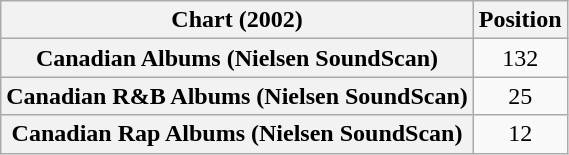<table class="wikitable plainrowheaders" style="text-align:center">
<tr>
<th scope="col">Chart (2002)</th>
<th scope="col">Position</th>
</tr>
<tr>
<th scope="row">Canadian Albums (Nielsen SoundScan)</th>
<td>132</td>
</tr>
<tr>
<th scope="row">Canadian R&B Albums (Nielsen SoundScan)</th>
<td>25</td>
</tr>
<tr>
<th scope="row">Canadian Rap Albums (Nielsen SoundScan)</th>
<td>12</td>
</tr>
</table>
